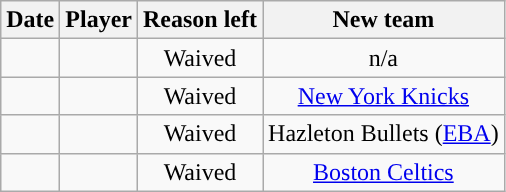<table class="wikitable sortable sortable">
<tr>
<th>Date</th>
<th>Player</th>
<th>Reason left</th>
<th>New team</th>
</tr>
<tr style="text-align: center">
<td></td>
<td></td>
<td>Waived</td>
<td>n/a</td>
</tr>
<tr style="text-align: center">
<td></td>
<td></td>
<td>Waived</td>
<td><a href='#'>New York Knicks</a></td>
</tr>
<tr style="text-align: center">
<td></td>
<td></td>
<td>Waived</td>
<td>Hazleton Bullets (<a href='#'>EBA</a>)</td>
</tr>
<tr style="text-align: center">
<td></td>
<td></td>
<td>Waived</td>
<td><a href='#'>Boston Celtics</a></td>
</tr>
</table>
